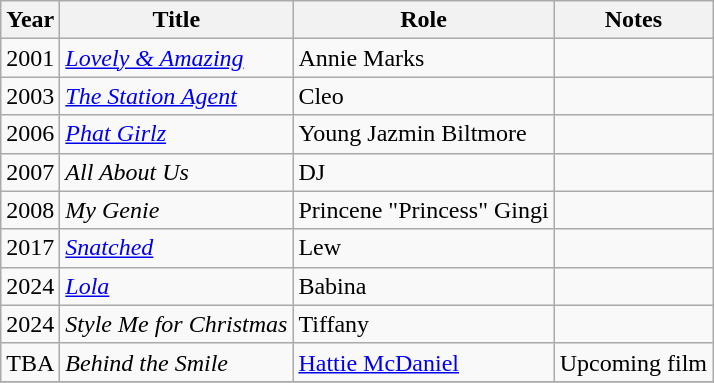<table class="wikitable sortable">
<tr>
<th>Year</th>
<th>Title</th>
<th>Role</th>
<th class="unsortable">Notes</th>
</tr>
<tr>
<td>2001</td>
<td><em><a href='#'>Lovely & Amazing</a></em></td>
<td>Annie Marks</td>
<td></td>
</tr>
<tr>
<td>2003</td>
<td><em><a href='#'>The Station Agent</a></em></td>
<td>Cleo</td>
<td></td>
</tr>
<tr>
<td>2006</td>
<td><em><a href='#'>Phat Girlz</a></em></td>
<td>Young Jazmin Biltmore</td>
<td></td>
</tr>
<tr>
<td>2007</td>
<td><em>All About Us</em></td>
<td>DJ</td>
<td></td>
</tr>
<tr>
<td>2008</td>
<td><em>My Genie</em></td>
<td>Princene "Princess" Gingi</td>
<td></td>
</tr>
<tr>
<td>2017</td>
<td><em><a href='#'>Snatched</a></em></td>
<td>Lew</td>
<td></td>
</tr>
<tr>
<td>2024</td>
<td><em><a href='#'>Lola</a></em></td>
<td>Babina</td>
<td></td>
</tr>
<tr>
<td>2024</td>
<td><em>Style Me for Christmas</em></td>
<td>Tiffany</td>
<td></td>
</tr>
<tr>
<td>TBA</td>
<td><em>Behind the Smile</em></td>
<td><a href='#'>Hattie McDaniel</a></td>
<td>Upcoming film</td>
</tr>
<tr>
</tr>
</table>
